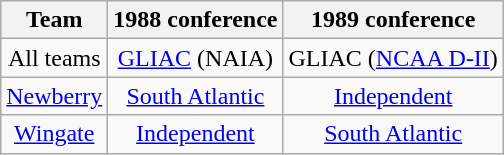<table class="wikitable sortable">
<tr>
<th>Team</th>
<th>1988 conference</th>
<th>1989 conference</th>
</tr>
<tr style="text-align:center;">
<td>All teams</td>
<td><a href='#'>GLIAC</a> (NAIA)</td>
<td>GLIAC (<a href='#'>NCAA D-II</a>)</td>
</tr>
<tr style="text-align:center;">
<td><a href='#'>Newberry</a></td>
<td><a href='#'>South Atlantic</a></td>
<td><a href='#'>Independent</a></td>
</tr>
<tr style="text-align:center;">
<td><a href='#'>Wingate</a></td>
<td><a href='#'>Independent</a></td>
<td><a href='#'>South Atlantic</a></td>
</tr>
</table>
